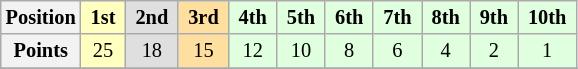<table class="wikitable" style="font-size:85%; text-align:center">
<tr>
<th>Position</th>
<td style="background:#FFFFBF;"> <strong>1st</strong> </td>
<td style="background:#DFDFDF;"> <strong>2nd</strong> </td>
<td style="background:#FFDF9F;"> <strong>3rd</strong> </td>
<td style="background:#DFFFDF;"> <strong>4th</strong> </td>
<td style="background:#DFFFDF;"> <strong>5th</strong> </td>
<td style="background:#DFFFDF;"> <strong>6th</strong> </td>
<td style="background:#DFFFDF;"> <strong>7th</strong> </td>
<td style="background:#DFFFDF;"> <strong>8th</strong> </td>
<td style="background:#DFFFDF;"> <strong>9th</strong> </td>
<td style="background:#DFFFDF;"> <strong>10th</strong> </td>
</tr>
<tr>
<th>Points</th>
<td style="background:#FFFFBF;">25</td>
<td style="background:#DFDFDF;">18</td>
<td style="background:#FFDF9F;">15</td>
<td style="background:#DFFFDF;">12</td>
<td style="background:#DFFFDF;">10</td>
<td style="background:#DFFFDF;">8</td>
<td style="background:#DFFFDF;">6</td>
<td style="background:#DFFFDF;">4</td>
<td style="background:#DFFFDF;">2</td>
<td style="background:#DFFFDF;">1</td>
</tr>
<tr>
</tr>
</table>
